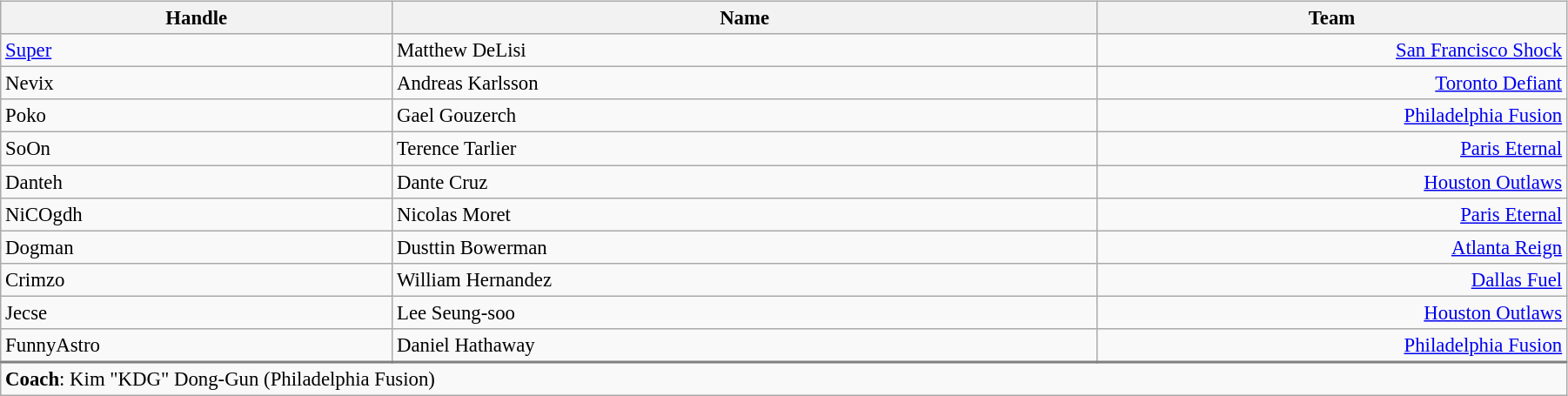<table class="wikitable" style="width:95%; font-size:95%; float:right">
<tr>
<th style="width:25%;" scope="col">Handle</th>
<th style="width:45%;" scope="col">Name</th>
<th style="width:30%;" scope="col">Team</th>
</tr>
<tr>
<td><a href='#'>Super</a></td>
<td>Matthew DeLisi</td>
<td align= right><a href='#'>San Francisco Shock</a></td>
</tr>
<tr>
<td>Nevix</td>
<td>Andreas Karlsson</td>
<td align= right><a href='#'>Toronto Defiant</a></td>
</tr>
<tr>
<td>Poko</td>
<td>Gael Gouzerch</td>
<td align= right><a href='#'>Philadelphia Fusion</a></td>
</tr>
<tr>
<td>SoOn</td>
<td>Terence Tarlier</td>
<td align= right><a href='#'>Paris Eternal</a></td>
</tr>
<tr>
<td>Danteh</td>
<td>Dante Cruz</td>
<td align= right><a href='#'>Houston Outlaws</a></td>
</tr>
<tr>
<td>NiCOgdh</td>
<td>Nicolas Moret</td>
<td align= right><a href='#'>Paris Eternal</a></td>
</tr>
<tr>
<td>Dogman</td>
<td>Dusttin Bowerman</td>
<td align= right><a href='#'>Atlanta Reign</a></td>
</tr>
<tr>
<td>Crimzo</td>
<td>William Hernandez</td>
<td align= right><a href='#'>Dallas Fuel</a></td>
</tr>
<tr>
<td>Jecse</td>
<td>Lee Seung-soo</td>
<td align= right><a href='#'>Houston Outlaws</a></td>
</tr>
<tr>
<td>FunnyAstro</td>
<td>Daniel Hathaway</td>
<td align= right><a href='#'>Philadelphia Fusion</a></td>
</tr>
<tr>
<td colspan="3" style="border-top:2px solid grey;"><strong>Coach</strong>: Kim "KDG" Dong-Gun (Philadelphia Fusion)</td>
</tr>
</table>
